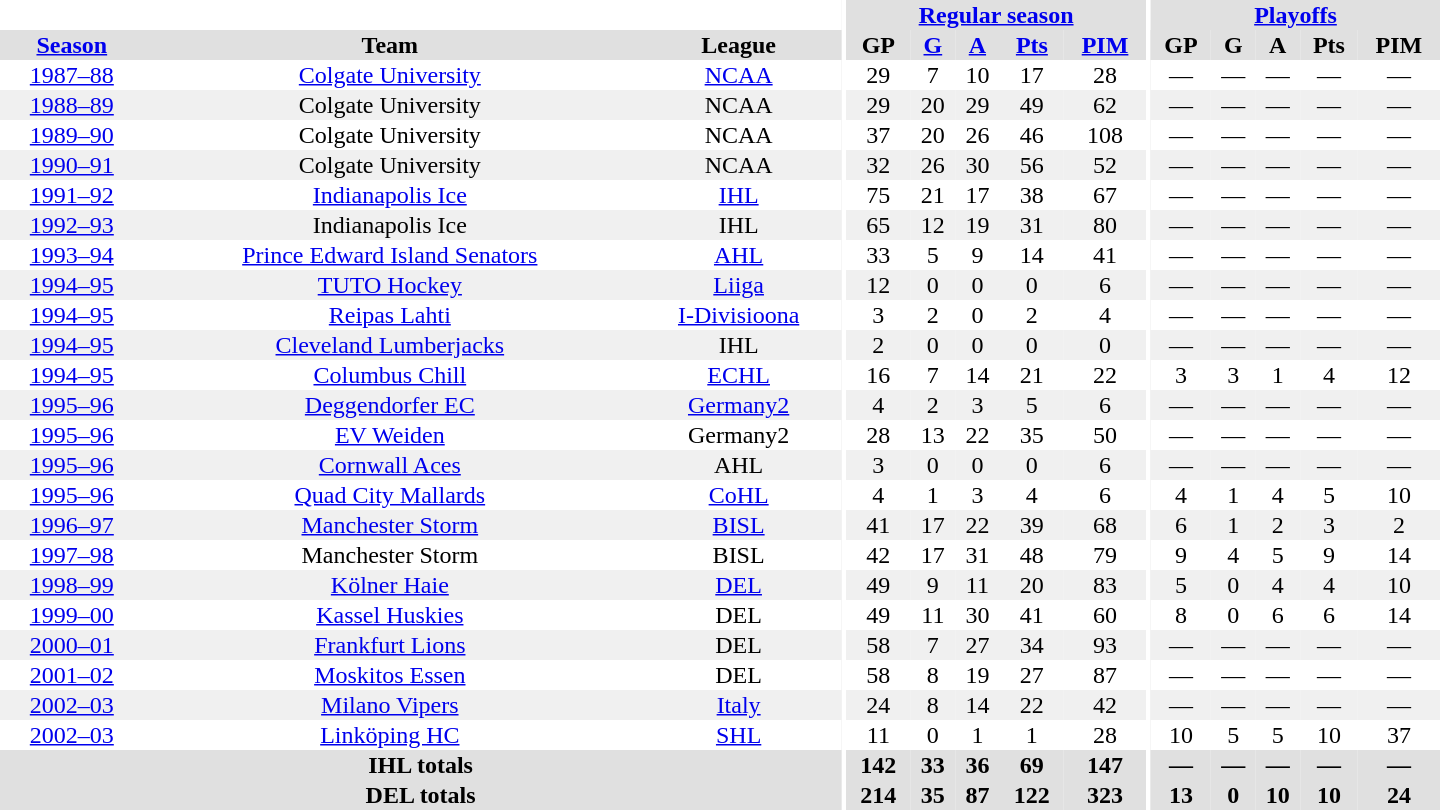<table border="0" cellpadding="1" cellspacing="0" style="text-align:center; width:60em">
<tr bgcolor="#e0e0e0">
<th colspan="3" bgcolor="#ffffff"></th>
<th rowspan="99" bgcolor="#ffffff"></th>
<th colspan="5"><a href='#'>Regular season</a></th>
<th rowspan="99" bgcolor="#ffffff"></th>
<th colspan="5"><a href='#'>Playoffs</a></th>
</tr>
<tr bgcolor="#e0e0e0">
<th><a href='#'>Season</a></th>
<th>Team</th>
<th>League</th>
<th>GP</th>
<th><a href='#'>G</a></th>
<th><a href='#'>A</a></th>
<th><a href='#'>Pts</a></th>
<th><a href='#'>PIM</a></th>
<th>GP</th>
<th>G</th>
<th>A</th>
<th>Pts</th>
<th>PIM</th>
</tr>
<tr>
<td><a href='#'>1987–88</a></td>
<td><a href='#'>Colgate University</a></td>
<td><a href='#'>NCAA</a></td>
<td>29</td>
<td>7</td>
<td>10</td>
<td>17</td>
<td>28</td>
<td>—</td>
<td>—</td>
<td>—</td>
<td>—</td>
<td>—</td>
</tr>
<tr bgcolor="#f0f0f0">
<td><a href='#'>1988–89</a></td>
<td>Colgate University</td>
<td>NCAA</td>
<td>29</td>
<td>20</td>
<td>29</td>
<td>49</td>
<td>62</td>
<td>—</td>
<td>—</td>
<td>—</td>
<td>—</td>
<td>—</td>
</tr>
<tr>
<td><a href='#'>1989–90</a></td>
<td>Colgate University</td>
<td>NCAA</td>
<td>37</td>
<td>20</td>
<td>26</td>
<td>46</td>
<td>108</td>
<td>—</td>
<td>—</td>
<td>—</td>
<td>—</td>
<td>—</td>
</tr>
<tr bgcolor="#f0f0f0">
<td><a href='#'>1990–91</a></td>
<td>Colgate University</td>
<td>NCAA</td>
<td>32</td>
<td>26</td>
<td>30</td>
<td>56</td>
<td>52</td>
<td>—</td>
<td>—</td>
<td>—</td>
<td>—</td>
<td>—</td>
</tr>
<tr>
<td><a href='#'>1991–92</a></td>
<td><a href='#'>Indianapolis Ice</a></td>
<td><a href='#'>IHL</a></td>
<td>75</td>
<td>21</td>
<td>17</td>
<td>38</td>
<td>67</td>
<td>—</td>
<td>—</td>
<td>—</td>
<td>—</td>
<td>—</td>
</tr>
<tr bgcolor="#f0f0f0">
<td><a href='#'>1992–93</a></td>
<td>Indianapolis Ice</td>
<td>IHL</td>
<td>65</td>
<td>12</td>
<td>19</td>
<td>31</td>
<td>80</td>
<td>—</td>
<td>—</td>
<td>—</td>
<td>—</td>
<td>—</td>
</tr>
<tr>
<td><a href='#'>1993–94</a></td>
<td><a href='#'>Prince Edward Island Senators</a></td>
<td><a href='#'>AHL</a></td>
<td>33</td>
<td>5</td>
<td>9</td>
<td>14</td>
<td>41</td>
<td>—</td>
<td>—</td>
<td>—</td>
<td>—</td>
<td>—</td>
</tr>
<tr bgcolor="#f0f0f0">
<td><a href='#'>1994–95</a></td>
<td><a href='#'>TUTO Hockey</a></td>
<td><a href='#'>Liiga</a></td>
<td>12</td>
<td>0</td>
<td>0</td>
<td>0</td>
<td>6</td>
<td>—</td>
<td>—</td>
<td>—</td>
<td>—</td>
<td>—</td>
</tr>
<tr>
<td><a href='#'>1994–95</a></td>
<td><a href='#'>Reipas Lahti</a></td>
<td><a href='#'>I-Divisioona</a></td>
<td>3</td>
<td>2</td>
<td>0</td>
<td>2</td>
<td>4</td>
<td>—</td>
<td>—</td>
<td>—</td>
<td>—</td>
<td>—</td>
</tr>
<tr bgcolor="#f0f0f0">
<td><a href='#'>1994–95</a></td>
<td><a href='#'>Cleveland Lumberjacks</a></td>
<td>IHL</td>
<td>2</td>
<td>0</td>
<td>0</td>
<td>0</td>
<td>0</td>
<td>—</td>
<td>—</td>
<td>—</td>
<td>—</td>
<td>—</td>
</tr>
<tr>
<td><a href='#'>1994–95</a></td>
<td><a href='#'>Columbus Chill</a></td>
<td><a href='#'>ECHL</a></td>
<td>16</td>
<td>7</td>
<td>14</td>
<td>21</td>
<td>22</td>
<td>3</td>
<td>3</td>
<td>1</td>
<td>4</td>
<td>12</td>
</tr>
<tr bgcolor="#f0f0f0">
<td><a href='#'>1995–96</a></td>
<td><a href='#'>Deggendorfer EC</a></td>
<td><a href='#'>Germany2</a></td>
<td>4</td>
<td>2</td>
<td>3</td>
<td>5</td>
<td>6</td>
<td>—</td>
<td>—</td>
<td>—</td>
<td>—</td>
<td>—</td>
</tr>
<tr>
<td><a href='#'>1995–96</a></td>
<td><a href='#'>EV Weiden</a></td>
<td>Germany2</td>
<td>28</td>
<td>13</td>
<td>22</td>
<td>35</td>
<td>50</td>
<td>—</td>
<td>—</td>
<td>—</td>
<td>—</td>
<td>—</td>
</tr>
<tr bgcolor="#f0f0f0">
<td><a href='#'>1995–96</a></td>
<td><a href='#'>Cornwall Aces</a></td>
<td>AHL</td>
<td>3</td>
<td>0</td>
<td>0</td>
<td>0</td>
<td>6</td>
<td>—</td>
<td>—</td>
<td>—</td>
<td>—</td>
<td>—</td>
</tr>
<tr>
<td><a href='#'>1995–96</a></td>
<td><a href='#'>Quad City Mallards</a></td>
<td><a href='#'>CoHL</a></td>
<td>4</td>
<td>1</td>
<td>3</td>
<td>4</td>
<td>6</td>
<td>4</td>
<td>1</td>
<td>4</td>
<td>5</td>
<td>10</td>
</tr>
<tr bgcolor="#f0f0f0">
<td><a href='#'>1996–97</a></td>
<td><a href='#'>Manchester Storm</a></td>
<td><a href='#'>BISL</a></td>
<td>41</td>
<td>17</td>
<td>22</td>
<td>39</td>
<td>68</td>
<td>6</td>
<td>1</td>
<td>2</td>
<td>3</td>
<td>2</td>
</tr>
<tr>
<td><a href='#'>1997–98</a></td>
<td>Manchester Storm</td>
<td>BISL</td>
<td>42</td>
<td>17</td>
<td>31</td>
<td>48</td>
<td>79</td>
<td>9</td>
<td>4</td>
<td>5</td>
<td>9</td>
<td>14</td>
</tr>
<tr bgcolor="#f0f0f0">
<td><a href='#'>1998–99</a></td>
<td><a href='#'>Kölner Haie</a></td>
<td><a href='#'>DEL</a></td>
<td>49</td>
<td>9</td>
<td>11</td>
<td>20</td>
<td>83</td>
<td>5</td>
<td>0</td>
<td>4</td>
<td>4</td>
<td>10</td>
</tr>
<tr>
<td><a href='#'>1999–00</a></td>
<td><a href='#'>Kassel Huskies</a></td>
<td>DEL</td>
<td>49</td>
<td>11</td>
<td>30</td>
<td>41</td>
<td>60</td>
<td>8</td>
<td>0</td>
<td>6</td>
<td>6</td>
<td>14</td>
</tr>
<tr bgcolor="#f0f0f0">
<td><a href='#'>2000–01</a></td>
<td><a href='#'>Frankfurt Lions</a></td>
<td>DEL</td>
<td>58</td>
<td>7</td>
<td>27</td>
<td>34</td>
<td>93</td>
<td>—</td>
<td>—</td>
<td>—</td>
<td>—</td>
<td>—</td>
</tr>
<tr>
<td><a href='#'>2001–02</a></td>
<td><a href='#'>Moskitos Essen</a></td>
<td>DEL</td>
<td>58</td>
<td>8</td>
<td>19</td>
<td>27</td>
<td>87</td>
<td>—</td>
<td>—</td>
<td>—</td>
<td>—</td>
<td>—</td>
</tr>
<tr bgcolor="#f0f0f0">
<td><a href='#'>2002–03</a></td>
<td><a href='#'>Milano Vipers</a></td>
<td><a href='#'>Italy</a></td>
<td>24</td>
<td>8</td>
<td>14</td>
<td>22</td>
<td>42</td>
<td>—</td>
<td>—</td>
<td>—</td>
<td>—</td>
<td>—</td>
</tr>
<tr>
<td><a href='#'>2002–03</a></td>
<td><a href='#'>Linköping HC</a></td>
<td><a href='#'>SHL</a></td>
<td>11</td>
<td>0</td>
<td>1</td>
<td>1</td>
<td>28</td>
<td>10</td>
<td>5</td>
<td>5</td>
<td>10</td>
<td>37</td>
</tr>
<tr>
</tr>
<tr ALIGN="center" bgcolor="#e0e0e0">
<th colspan="3">IHL totals</th>
<th ALIGN="center">142</th>
<th ALIGN="center">33</th>
<th ALIGN="center">36</th>
<th ALIGN="center">69</th>
<th ALIGN="center">147</th>
<th ALIGN="center">—</th>
<th ALIGN="center">—</th>
<th ALIGN="center">—</th>
<th ALIGN="center">—</th>
<th ALIGN="center">—</th>
</tr>
<tr>
</tr>
<tr ALIGN="center" bgcolor="#e0e0e0">
<th colspan="3">DEL totals</th>
<th ALIGN="center">214</th>
<th ALIGN="center">35</th>
<th ALIGN="center">87</th>
<th ALIGN="center">122</th>
<th ALIGN="center">323</th>
<th ALIGN="center">13</th>
<th ALIGN="center">0</th>
<th ALIGN="center">10</th>
<th ALIGN="center">10</th>
<th ALIGN="center">24</th>
</tr>
</table>
